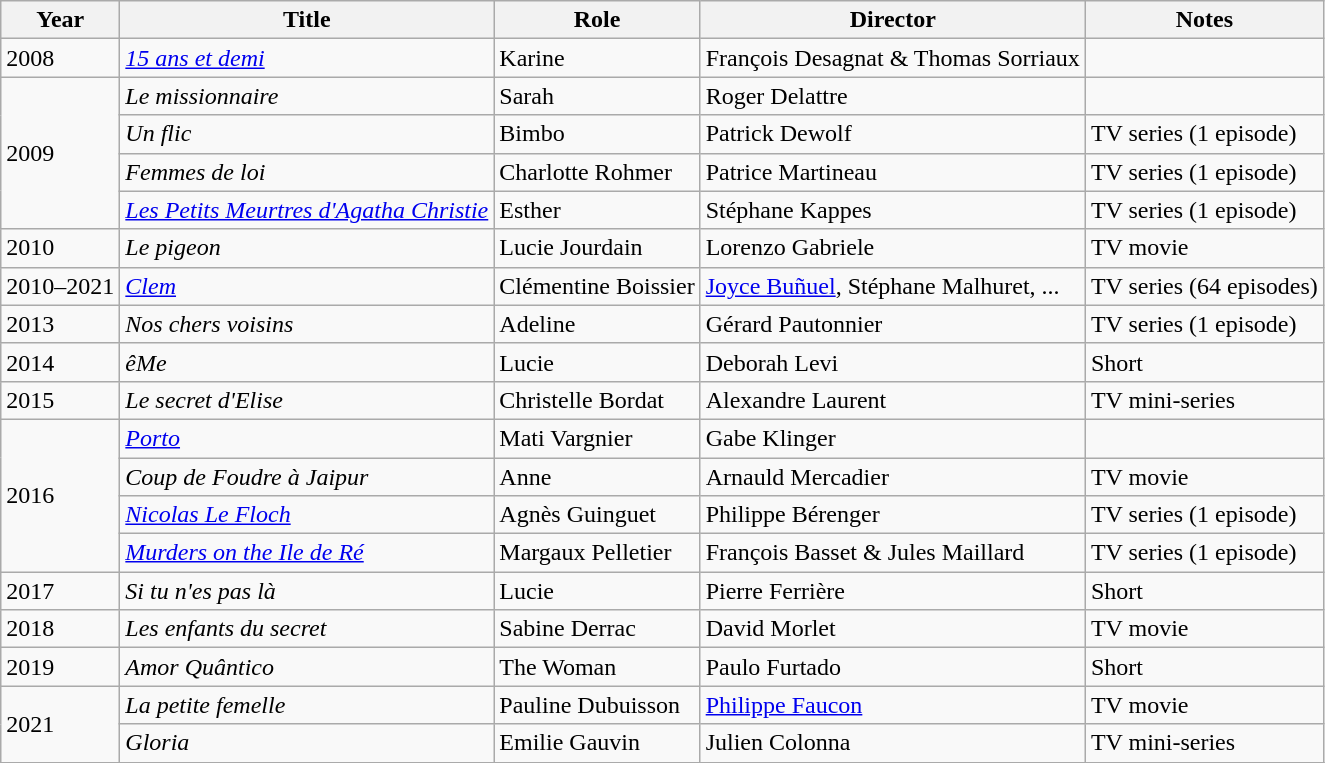<table class="wikitable sortable">
<tr>
<th>Year</th>
<th>Title</th>
<th>Role</th>
<th>Director</th>
<th>Notes</th>
</tr>
<tr>
<td>2008</td>
<td><em><a href='#'>15 ans et demi</a></em></td>
<td>Karine</td>
<td>François Desagnat & Thomas Sorriaux</td>
<td></td>
</tr>
<tr>
<td rowspan=4>2009</td>
<td><em>Le missionnaire</em></td>
<td>Sarah</td>
<td>Roger Delattre</td>
<td></td>
</tr>
<tr>
<td><em>Un flic</em></td>
<td>Bimbo</td>
<td>Patrick Dewolf</td>
<td>TV series (1 episode)</td>
</tr>
<tr>
<td><em>Femmes de loi</em></td>
<td>Charlotte Rohmer</td>
<td>Patrice Martineau</td>
<td>TV series (1 episode)</td>
</tr>
<tr>
<td><em><a href='#'>Les Petits Meurtres d'Agatha Christie</a></em></td>
<td>Esther</td>
<td>Stéphane Kappes</td>
<td>TV series (1 episode)</td>
</tr>
<tr>
<td>2010</td>
<td><em>Le pigeon</em></td>
<td>Lucie Jourdain</td>
<td>Lorenzo Gabriele</td>
<td>TV movie</td>
</tr>
<tr>
<td>2010–2021</td>
<td><em><a href='#'>Clem</a></em></td>
<td>Clémentine Boissier</td>
<td><a href='#'>Joyce Buñuel</a>, Stéphane Malhuret, ...</td>
<td>TV series (64 episodes)</td>
</tr>
<tr>
<td>2013</td>
<td><em>Nos chers voisins</em></td>
<td>Adeline</td>
<td>Gérard Pautonnier</td>
<td>TV series (1 episode)</td>
</tr>
<tr>
<td>2014</td>
<td><em>êMe</em></td>
<td>Lucie</td>
<td>Deborah Levi</td>
<td>Short</td>
</tr>
<tr>
<td>2015</td>
<td><em>Le secret d'Elise</em></td>
<td>Christelle Bordat</td>
<td>Alexandre Laurent</td>
<td>TV mini-series</td>
</tr>
<tr>
<td rowspan=4>2016</td>
<td><em><a href='#'>Porto</a></em></td>
<td>Mati Vargnier</td>
<td>Gabe Klinger</td>
<td></td>
</tr>
<tr>
<td><em>Coup de Foudre à Jaipur</em></td>
<td>Anne</td>
<td>Arnauld Mercadier</td>
<td>TV movie</td>
</tr>
<tr>
<td><em><a href='#'>Nicolas Le Floch</a></em></td>
<td>Agnès Guinguet</td>
<td>Philippe Bérenger</td>
<td>TV series (1 episode)</td>
</tr>
<tr>
<td><em><a href='#'>Murders on the Ile de Ré</a></em></td>
<td>Margaux Pelletier</td>
<td>François Basset & Jules Maillard</td>
<td>TV series (1 episode)</td>
</tr>
<tr>
<td>2017</td>
<td><em>Si tu n'es pas là</em></td>
<td>Lucie</td>
<td>Pierre Ferrière</td>
<td>Short</td>
</tr>
<tr>
<td>2018</td>
<td><em>Les enfants du secret</em></td>
<td>Sabine Derrac</td>
<td>David Morlet</td>
<td>TV movie</td>
</tr>
<tr>
<td>2019</td>
<td><em>Amor Quântico</em></td>
<td>The Woman</td>
<td>Paulo Furtado</td>
<td>Short</td>
</tr>
<tr>
<td rowspan=2>2021</td>
<td><em>La petite femelle</em></td>
<td>Pauline Dubuisson</td>
<td><a href='#'>Philippe Faucon</a></td>
<td>TV movie</td>
</tr>
<tr>
<td><em>Gloria</em></td>
<td>Emilie Gauvin</td>
<td>Julien Colonna</td>
<td>TV mini-series</td>
</tr>
<tr>
</tr>
</table>
